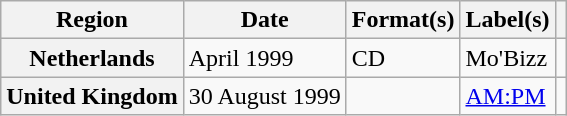<table class="wikitable plainrowheaders">
<tr>
<th scope="col">Region</th>
<th scope="col">Date</th>
<th scope="col">Format(s)</th>
<th scope="col">Label(s)</th>
<th scope="col"></th>
</tr>
<tr>
<th scope="row">Netherlands</th>
<td>April 1999</td>
<td>CD</td>
<td>Mo'Bizz</td>
<td></td>
</tr>
<tr>
<th scope="row">United Kingdom</th>
<td>30 August 1999</td>
<td></td>
<td><a href='#'>AM:PM</a></td>
<td></td>
</tr>
</table>
